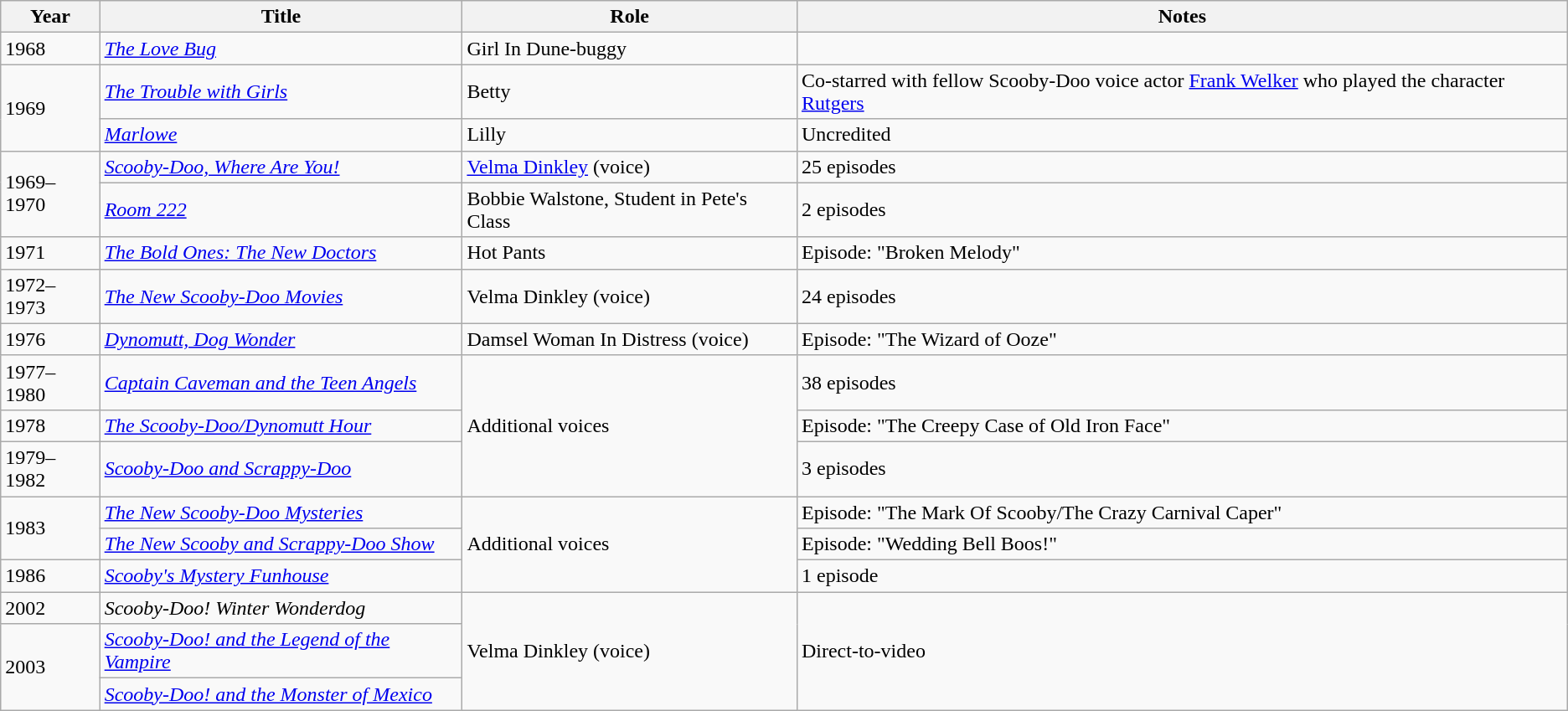<table class="wikitable sortable">
<tr>
<th>Year</th>
<th>Title</th>
<th>Role</th>
<th class="unsortable">Notes</th>
</tr>
<tr>
<td>1968</td>
<td data-sort-value="Love Bug, The"><em><a href='#'>The Love Bug</a></em></td>
<td>Girl In Dune-buggy</td>
<td></td>
</tr>
<tr>
<td rowspan="2">1969</td>
<td data-sort-value="Trouble with Girls, The"><em><a href='#'>The Trouble with Girls</a></em></td>
<td>Betty</td>
<td>Co-starred with fellow Scooby-Doo voice actor <a href='#'>Frank Welker</a> who played the character <a href='#'>Rutgers</a></td>
</tr>
<tr>
<td><em><a href='#'>Marlowe</a></em></td>
<td>Lilly</td>
<td>Uncredited</td>
</tr>
<tr>
<td rowspan="2">1969–1970</td>
<td><em><a href='#'>Scooby-Doo, Where Are You!</a></em></td>
<td><a href='#'>Velma Dinkley</a> (voice)</td>
<td>25 episodes</td>
</tr>
<tr>
<td><em><a href='#'>Room 222</a></em></td>
<td>Bobbie Walstone, Student in Pete's Class</td>
<td>2 episodes</td>
</tr>
<tr>
<td>1971</td>
<td data-sort-value="Bold Ones: The New Doctors, The"><em><a href='#'>The Bold Ones: The New Doctors</a></em></td>
<td>Hot Pants</td>
<td>Episode: "Broken Melody"</td>
</tr>
<tr>
<td>1972–1973</td>
<td data-sort-value="New Scooby-Doo Movies, The"><em><a href='#'>The New Scooby-Doo Movies</a></em></td>
<td>Velma Dinkley (voice)</td>
<td>24 episodes</td>
</tr>
<tr>
<td>1976</td>
<td><em><a href='#'>Dynomutt, Dog Wonder</a></em></td>
<td>Damsel Woman In Distress (voice)</td>
<td>Episode: "The Wizard of Ooze"</td>
</tr>
<tr>
<td>1977–1980</td>
<td><em><a href='#'>Captain Caveman and the Teen Angels</a></em></td>
<td rowspan="3">Additional voices</td>
<td>38 episodes</td>
</tr>
<tr>
<td>1978</td>
<td data-sort-value="Scooby-Doo/Dynomutt Hour, The"><em><a href='#'>The Scooby-Doo/Dynomutt Hour</a></em></td>
<td>Episode: "The Creepy Case of Old Iron Face"</td>
</tr>
<tr>
<td>1979–1982</td>
<td><em><a href='#'>Scooby-Doo and Scrappy-Doo</a></em></td>
<td>3 episodes</td>
</tr>
<tr>
<td rowspan="2">1983</td>
<td data-sort-value=" New Scooby-Doo Mysteries, The"><em><a href='#'>The New Scooby-Doo Mysteries</a></em></td>
<td rowspan="3">Additional voices</td>
<td>Episode: "The Mark Of Scooby/The Crazy Carnival Caper"</td>
</tr>
<tr>
<td data-sort-value="New Scooby and Scrappy-Doo Show, The"><em><a href='#'>The New Scooby and Scrappy-Doo Show</a></em></td>
<td>Episode: "Wedding Bell Boos!"</td>
</tr>
<tr>
<td>1986</td>
<td><em><a href='#'>Scooby's Mystery Funhouse</a></em></td>
<td>1 episode</td>
</tr>
<tr>
<td>2002</td>
<td><em>Scooby-Doo! Winter Wonderdog</em></td>
<td rowspan="3">Velma Dinkley (voice)</td>
<td rowspan="3">Direct-to-video</td>
</tr>
<tr>
<td rowspan="2">2003</td>
<td><em><a href='#'>Scooby-Doo! and the Legend of the Vampire</a></em></td>
</tr>
<tr>
<td><em><a href='#'>Scooby-Doo! and the Monster of Mexico</a></em></td>
</tr>
</table>
